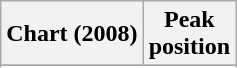<table class="wikitable sortable plainrowheaders" style="text-align:center;">
<tr>
<th>Chart (2008)</th>
<th>Peak<br>position</th>
</tr>
<tr>
</tr>
<tr>
</tr>
<tr>
</tr>
<tr>
</tr>
</table>
